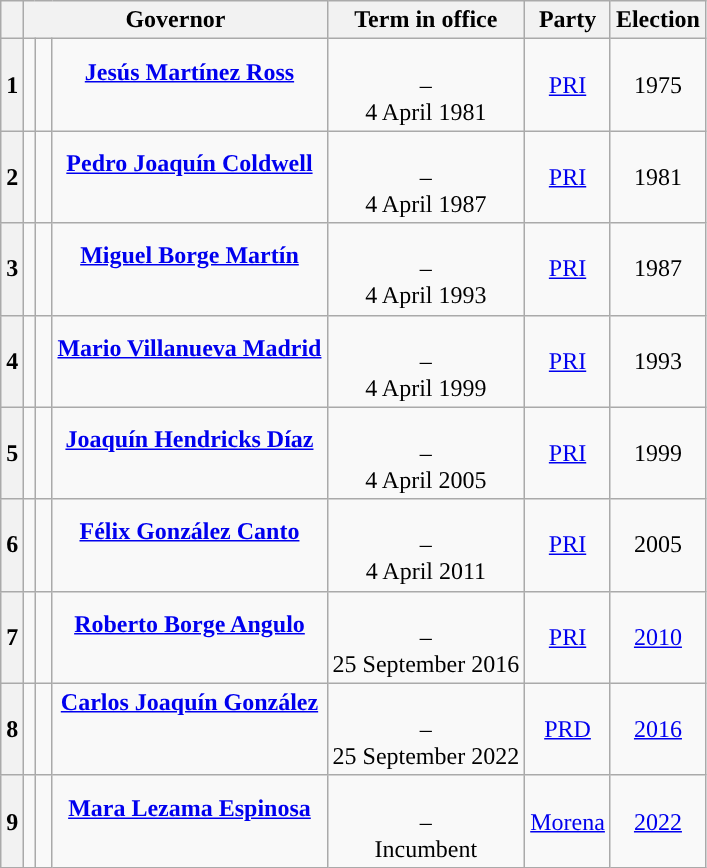<table class="wikitable sortable mw-collapsible sticky-header-multi" style="text-align:center;">
<tr>
<th scope="col" data-sort-type="number"></th>
<th scope="colgroup" colspan="3">Governor</th>
<th scope="col">Term in office</th>
<th scope="col">Party</th>
<th scope="col">Election</th>
</tr>
<tr style="height:2em;">
<th scope="row">1</th>
<td data-sort-value="Martínez Ross, Jesús"></td>
<td style="background: "> </td>
<td><strong><a href='#'>Jesús Martínez Ross</a></strong><br><br></td>
<td><br>–<br>4 April 1981</td>
<td><a href='#'>PRI</a></td>
<td>1975</td>
</tr>
<tr style="height:2em;">
<th scope="row">2</th>
<td data-sort-value="Joaquín Coldwell, Pedro"></td>
<td style="background: "> </td>
<td><strong><a href='#'>Pedro Joaquín Coldwell</a></strong><br><br></td>
<td><br>–<br>4 April 1987</td>
<td><a href='#'>PRI</a></td>
<td>1981</td>
</tr>
<tr style="height:2em;">
<th scope="row">3</th>
<td data-sort-value="Borge Martín, Miguel"></td>
<td style="background: "> </td>
<td><strong><a href='#'>Miguel Borge Martín</a></strong><br><br></td>
<td><br>–<br>4 April 1993</td>
<td><a href='#'>PRI</a></td>
<td>1987</td>
</tr>
<tr style="height:2em;">
<th scope="row">4</th>
<td data-sort-value="Villanueva Madrid, Mario"></td>
<td style="background: "> </td>
<td><strong><a href='#'>Mario Villanueva Madrid</a></strong><br><br></td>
<td><br>–<br>4 April 1999</td>
<td><a href='#'>PRI</a></td>
<td>1993</td>
</tr>
<tr style="height:2em;">
<th scope="row">5</th>
<td data-sort-value="Hendricks Díaz, Joaquín"></td>
<td style="background: "> </td>
<td><strong><a href='#'>Joaquín Hendricks Díaz</a></strong><br><br></td>
<td><br>–<br>4 April 2005</td>
<td><a href='#'>PRI</a></td>
<td>1999</td>
</tr>
<tr style="height:2em;">
<th scope="row">6</th>
<td data-sort-value="González Canto, Félix"></td>
<td style="background: "> </td>
<td><strong><a href='#'>Félix González Canto</a></strong><br><br></td>
<td><br>–<br>4 April 2011</td>
<td><a href='#'>PRI</a></td>
<td>2005</td>
</tr>
<tr style="height:2em;">
<th scope="row">7</th>
<td data-sort-value="Borge Angulo, Roberto"></td>
<td style="background: "> </td>
<td><strong><a href='#'>Roberto Borge Angulo</a></strong><br><br></td>
<td><br>–<br>25 September 2016</td>
<td><a href='#'>PRI</a></td>
<td><a href='#'>2010</a></td>
</tr>
<tr style="height:2em;">
<th scope="row">8</th>
<td data-sort-value="Joaquín González, Carlos"></td>
<td style="background: "> </td>
<td><strong><a href='#'>Carlos Joaquín González</a></strong><br><br><br></td>
<td><br>–<br>25 September 2022</td>
<td><a href='#'>PRD</a></td>
<td><a href='#'>2016</a></td>
</tr>
<tr style="height:2em;">
<th scope="row">9</th>
<td data-sort-value="Lezama Espinosa, Mara"></td>
<td style="background: "> </td>
<td><strong><a href='#'>Mara Lezama Espinosa</a></strong><br><br></td>
<td><br>–<br>Incumbent</td>
<td><a href='#'>Morena</a></td>
<td><a href='#'>2022</a></td>
</tr>
</table>
